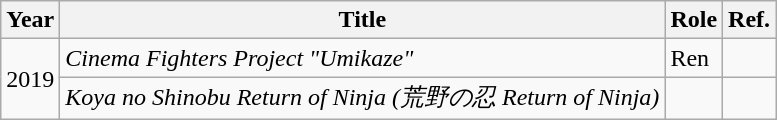<table class="wikitable">
<tr>
<th>Year</th>
<th>Title</th>
<th>Role</th>
<th>Ref.</th>
</tr>
<tr>
<td rowspan="2">2019</td>
<td><em>Cinema Fighters Project "Umikaze"</em></td>
<td>Ren</td>
<td></td>
</tr>
<tr>
<td><em>Koya no Shinobu Return of Ninja (荒野の忍 Return of Ninja)</em></td>
<td></td>
<td></td>
</tr>
</table>
